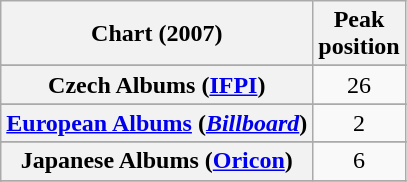<table class="wikitable sortable plainrowheaders" style="text-align:center;">
<tr>
<th>Chart (2007)</th>
<th>Peak<br>position</th>
</tr>
<tr>
</tr>
<tr>
</tr>
<tr>
</tr>
<tr>
</tr>
<tr>
</tr>
<tr>
<th scope="row">Czech Albums (<a href='#'>IFPI</a>)</th>
<td style="text-align:center;">26</td>
</tr>
<tr>
</tr>
<tr>
</tr>
<tr>
<th scope="row"><a href='#'>European Albums</a> (<em><a href='#'>Billboard</a></em>)</th>
<td style="text-align:center;">2</td>
</tr>
<tr>
</tr>
<tr>
</tr>
<tr>
</tr>
<tr>
</tr>
<tr>
</tr>
<tr>
</tr>
<tr>
<th scope="row">Japanese Albums (<a href='#'>Oricon</a>)</th>
<td style="text-align:center;">6</td>
</tr>
<tr>
</tr>
<tr>
</tr>
<tr>
</tr>
<tr>
</tr>
<tr>
</tr>
<tr>
</tr>
<tr>
</tr>
<tr>
</tr>
<tr>
</tr>
<tr>
</tr>
<tr>
</tr>
<tr>
</tr>
<tr>
</tr>
<tr>
</tr>
<tr>
</tr>
</table>
